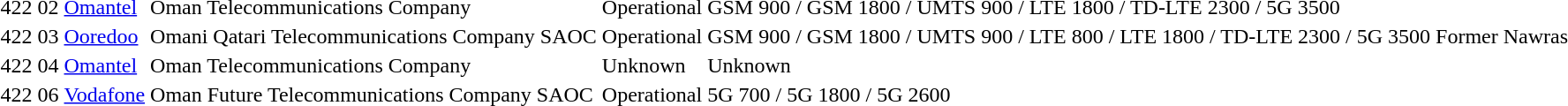<table>
<tr>
<td>422</td>
<td>02</td>
<td><a href='#'>Omantel</a></td>
<td>Oman Telecommunications Company</td>
<td>Operational</td>
<td>GSM 900 / GSM 1800 / UMTS 900 / LTE 1800 / TD-LTE 2300 / 5G 3500</td>
<td></td>
</tr>
<tr>
<td>422</td>
<td>03</td>
<td><a href='#'>Ooredoo</a></td>
<td>Omani Qatari Telecommunications Company SAOC</td>
<td>Operational</td>
<td>GSM 900 / GSM 1800 / UMTS 900 / LTE 800 / LTE 1800 / TD-LTE 2300 / 5G 3500</td>
<td>Former Nawras</td>
</tr>
<tr>
<td>422</td>
<td>04</td>
<td><a href='#'>Omantel</a></td>
<td>Oman Telecommunications Company</td>
<td>Unknown</td>
<td>Unknown</td>
<td></td>
</tr>
<tr>
<td>422</td>
<td>06</td>
<td><a href='#'>Vodafone</a></td>
<td>Oman Future Telecommunications Company SAOC</td>
<td>Operational</td>
<td>5G 700 / 5G 1800 / 5G 2600</td>
<td></td>
</tr>
</table>
